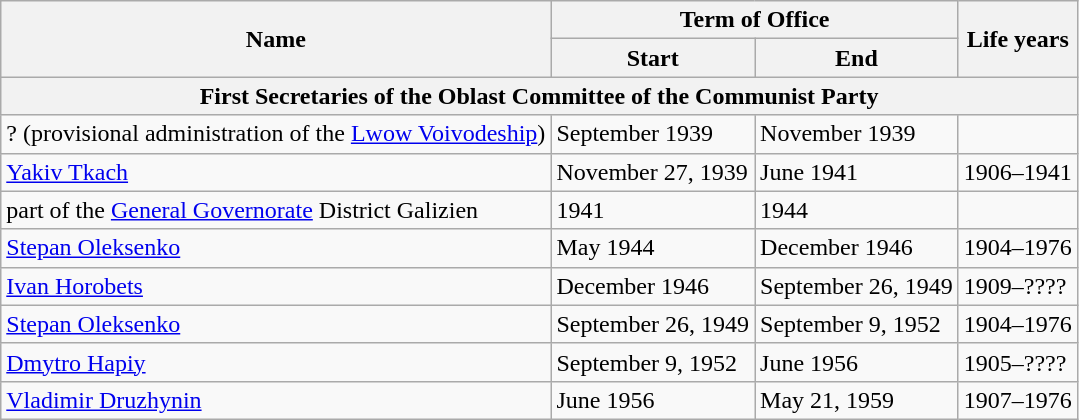<table class="wikitable">
<tr>
<th rowspan="2">Name</th>
<th colspan="2">Term of Office</th>
<th rowspan="2">Life years</th>
</tr>
<tr>
<th>Start</th>
<th>End</th>
</tr>
<tr>
<th colspan="4">First Secretaries of the Oblast Committee of the Communist Party</th>
</tr>
<tr>
<td>? (provisional administration of the <a href='#'>Lwow Voivodeship</a>)</td>
<td>September 1939</td>
<td>November 1939</td>
<td></td>
</tr>
<tr>
<td><a href='#'>Yakiv Tkach</a></td>
<td>November 27, 1939</td>
<td>June 1941</td>
<td>1906–1941</td>
</tr>
<tr>
<td>part of the <a href='#'>General Governorate</a> District Galizien</td>
<td>1941</td>
<td>1944</td>
<td></td>
</tr>
<tr>
<td><a href='#'>Stepan Oleksenko</a></td>
<td>May 1944</td>
<td>December 1946</td>
<td>1904–1976</td>
</tr>
<tr>
<td><a href='#'>Ivan Horobets</a> </td>
<td>December 1946</td>
<td>September 26, 1949</td>
<td>1909–????</td>
</tr>
<tr>
<td><a href='#'>Stepan Oleksenko</a></td>
<td>September 26, 1949</td>
<td>September 9, 1952</td>
<td>1904–1976</td>
</tr>
<tr>
<td><a href='#'>Dmytro Hapiy</a></td>
<td>September 9, 1952</td>
<td>June 1956</td>
<td>1905–????</td>
</tr>
<tr>
<td><a href='#'>Vladimir Druzhynin</a></td>
<td>June 1956</td>
<td>May 21, 1959</td>
<td>1907–1976</td>
</tr>
</table>
